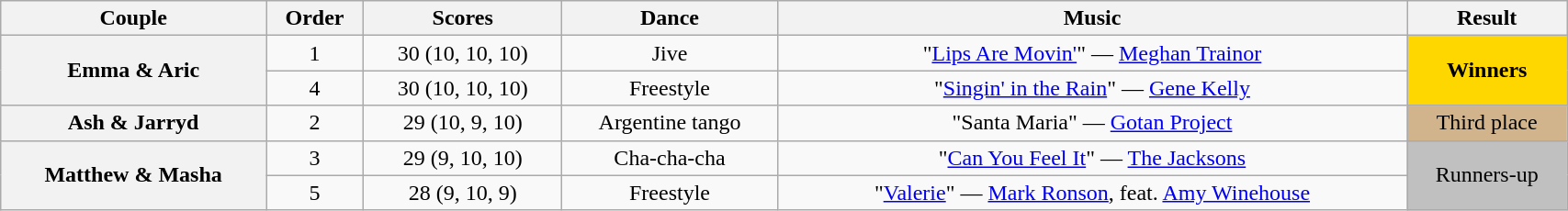<table class="wikitable sortable" style="text-align:center; width: 90%">
<tr>
<th scope="col">Couple</th>
<th scope="col">Order</th>
<th scope="col">Scores</th>
<th scope="col" class="unsortable">Dance</th>
<th scope="col" class="unsortable">Music</th>
<th scope="col" class="unsortable">Result</th>
</tr>
<tr>
<th scope="row" rowspan=2>Emma & Aric</th>
<td>1</td>
<td>30 (10, 10, 10)</td>
<td>Jive</td>
<td>"<a href='#'>Lips Are Movin'</a>" — <a href='#'>Meghan Trainor</a></td>
<td rowspan=2 bgcolor="gold"><strong>Winners</strong></td>
</tr>
<tr>
<td>4</td>
<td>30 (10, 10, 10)</td>
<td>Freestyle</td>
<td>"<a href='#'>Singin' in the Rain</a>" — <a href='#'>Gene Kelly</a></td>
</tr>
<tr>
<th scope="row">Ash & Jarryd</th>
<td>2</td>
<td>29 (10, 9, 10)</td>
<td>Argentine tango</td>
<td>"Santa Maria" — <a href='#'>Gotan Project</a></td>
<td bgcolor="tan">Third place</td>
</tr>
<tr>
<th scope="row" rowspan=2>Matthew & Masha</th>
<td>3</td>
<td>29 (9, 10, 10)</td>
<td>Cha-cha-cha</td>
<td>"<a href='#'>Can You Feel It</a>" — <a href='#'>The Jacksons</a></td>
<td rowspan=2 bgcolor="silver">Runners-up</td>
</tr>
<tr>
<td>5</td>
<td>28 (9, 10, 9)</td>
<td>Freestyle</td>
<td>"<a href='#'>Valerie</a>" — <a href='#'>Mark Ronson</a>, feat. <a href='#'>Amy Winehouse</a></td>
</tr>
</table>
